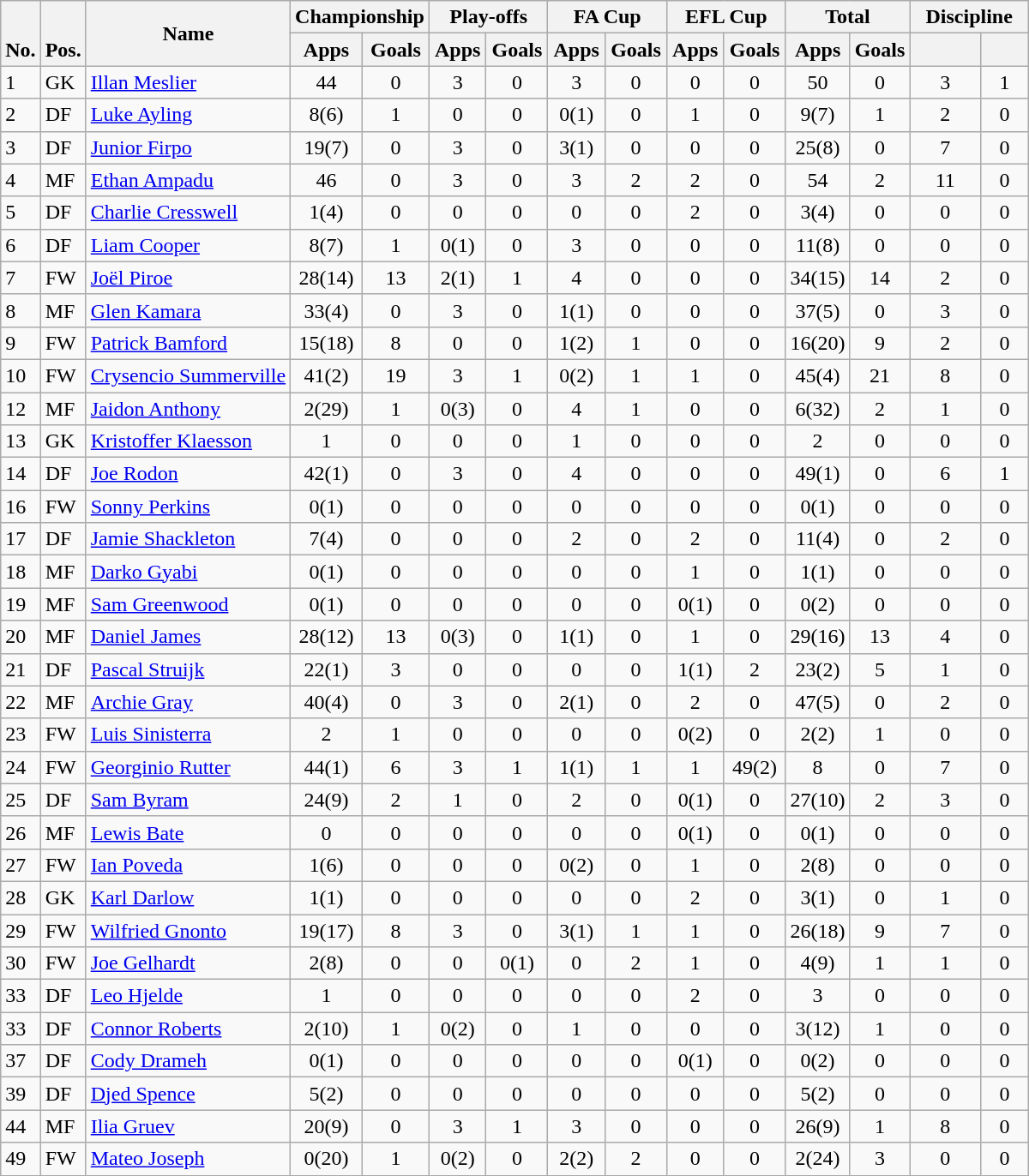<table class="wikitable" style="text-align:center">
<tr>
<th rowspan="2" valign="bottom">No.</th>
<th rowspan="2" valign="bottom">Pos.</th>
<th rowspan="2">Name</th>
<th colspan="2" width="85">Championship</th>
<th colspan="2" width="85">Play-offs</th>
<th colspan="2" width="85">FA Cup</th>
<th colspan="2" width="85">EFL Cup</th>
<th colspan="2" width="85">Total</th>
<th colspan="2" width="85">Discipline</th>
</tr>
<tr>
<th>Apps</th>
<th>Goals</th>
<th>Apps</th>
<th>Goals</th>
<th>Apps</th>
<th>Goals</th>
<th>Apps</th>
<th>Goals</th>
<th>Apps</th>
<th>Goals</th>
<th></th>
<th></th>
</tr>
<tr>
<td align="left">1</td>
<td align="left">GK</td>
<td align="left"> <a href='#'>Illan Meslier</a></td>
<td>44</td>
<td>0</td>
<td>3</td>
<td>0</td>
<td>3</td>
<td>0</td>
<td>0</td>
<td>0</td>
<td>50</td>
<td>0</td>
<td>3</td>
<td>1</td>
</tr>
<tr>
<td align="left">2</td>
<td align="left">DF</td>
<td align="left"> <a href='#'>Luke Ayling</a></td>
<td>8(6)</td>
<td>1</td>
<td>0</td>
<td>0</td>
<td>0(1)</td>
<td>0</td>
<td>1</td>
<td>0</td>
<td>9(7)</td>
<td>1</td>
<td>2</td>
<td>0</td>
</tr>
<tr>
<td align="left">3</td>
<td align="left">DF</td>
<td align="left"> <a href='#'>Junior Firpo</a></td>
<td>19(7)</td>
<td>0</td>
<td>3</td>
<td>0</td>
<td>3(1)</td>
<td>0</td>
<td>0</td>
<td>0</td>
<td>25(8)</td>
<td>0</td>
<td>7</td>
<td>0</td>
</tr>
<tr>
<td align="left">4</td>
<td align="left">MF</td>
<td align="left"> <a href='#'>Ethan Ampadu</a></td>
<td>46</td>
<td>0</td>
<td>3</td>
<td>0</td>
<td>3</td>
<td>2</td>
<td>2</td>
<td>0</td>
<td>54</td>
<td>2</td>
<td>11</td>
<td>0</td>
</tr>
<tr>
<td align="left">5</td>
<td align="left">DF</td>
<td align="left"> <a href='#'>Charlie Cresswell</a></td>
<td>1(4)</td>
<td>0</td>
<td>0</td>
<td>0</td>
<td>0</td>
<td>0</td>
<td>2</td>
<td>0</td>
<td>3(4)</td>
<td>0</td>
<td>0</td>
<td>0</td>
</tr>
<tr>
<td align="left">6</td>
<td align="left">DF</td>
<td align="left"> <a href='#'>Liam Cooper</a></td>
<td>8(7)</td>
<td>1</td>
<td>0(1)</td>
<td>0</td>
<td>3</td>
<td>0</td>
<td>0</td>
<td>0</td>
<td>11(8)</td>
<td>0</td>
<td>0</td>
<td>0</td>
</tr>
<tr>
<td align="left">7</td>
<td align="left">FW</td>
<td align="left"> <a href='#'>Joël Piroe</a></td>
<td>28(14)</td>
<td>13</td>
<td>2(1)</td>
<td>1</td>
<td>4</td>
<td>0</td>
<td>0</td>
<td>0</td>
<td>34(15)</td>
<td>14</td>
<td>2</td>
<td>0</td>
</tr>
<tr>
<td align="left">8</td>
<td align="left">MF</td>
<td align="left"> <a href='#'>Glen Kamara</a></td>
<td>33(4)</td>
<td>0</td>
<td>3</td>
<td>0</td>
<td>1(1)</td>
<td>0</td>
<td>0</td>
<td>0</td>
<td>37(5)</td>
<td>0</td>
<td>3</td>
<td>0</td>
</tr>
<tr>
<td align="left">9</td>
<td align="left">FW</td>
<td align="left"> <a href='#'>Patrick Bamford</a></td>
<td>15(18)</td>
<td>8</td>
<td>0</td>
<td>0</td>
<td>1(2)</td>
<td>1</td>
<td>0</td>
<td>0</td>
<td>16(20)</td>
<td>9</td>
<td>2</td>
<td>0</td>
</tr>
<tr>
<td align="left">10</td>
<td align="left">FW</td>
<td align="left"> <a href='#'>Crysencio Summerville</a></td>
<td>41(2)</td>
<td>19</td>
<td>3</td>
<td>1</td>
<td>0(2)</td>
<td>1</td>
<td>1</td>
<td>0</td>
<td>45(4)</td>
<td>21</td>
<td>8</td>
<td>0</td>
</tr>
<tr>
<td align="left">12</td>
<td align="left">MF</td>
<td align="left"> <a href='#'>Jaidon Anthony</a></td>
<td>2(29)</td>
<td>1</td>
<td>0(3)</td>
<td>0</td>
<td>4</td>
<td>1</td>
<td>0</td>
<td>0</td>
<td>6(32)</td>
<td>2</td>
<td>1</td>
<td>0</td>
</tr>
<tr>
<td align="left">13</td>
<td align="left">GK</td>
<td align="left"> <a href='#'>Kristoffer Klaesson</a></td>
<td>1</td>
<td>0</td>
<td>0</td>
<td>0</td>
<td>1</td>
<td>0</td>
<td>0</td>
<td>0</td>
<td>2</td>
<td>0</td>
<td>0</td>
<td>0</td>
</tr>
<tr>
<td align="left">14</td>
<td align="left">DF</td>
<td align="left"> <a href='#'>Joe Rodon</a></td>
<td>42(1)</td>
<td>0</td>
<td>3</td>
<td>0</td>
<td>4</td>
<td>0</td>
<td>0</td>
<td>0</td>
<td>49(1)</td>
<td>0</td>
<td>6</td>
<td>1</td>
</tr>
<tr>
<td align="left">16</td>
<td align="left">FW</td>
<td align="left"> <a href='#'>Sonny Perkins</a></td>
<td>0(1)</td>
<td>0</td>
<td>0</td>
<td>0</td>
<td>0</td>
<td>0</td>
<td>0</td>
<td>0</td>
<td>0(1)</td>
<td>0</td>
<td>0</td>
<td>0</td>
</tr>
<tr>
<td align="left">17</td>
<td align="left">DF</td>
<td align="left"> <a href='#'>Jamie Shackleton</a></td>
<td>7(4)</td>
<td>0</td>
<td>0</td>
<td>0</td>
<td>2</td>
<td>0</td>
<td>2</td>
<td>0</td>
<td>11(4)</td>
<td>0</td>
<td>2</td>
<td>0</td>
</tr>
<tr>
<td align="left">18</td>
<td align="left">MF</td>
<td align="left"> <a href='#'>Darko Gyabi</a></td>
<td>0(1)</td>
<td>0</td>
<td>0</td>
<td>0</td>
<td>0</td>
<td>0</td>
<td>1</td>
<td>0</td>
<td>1(1)</td>
<td>0</td>
<td>0</td>
<td>0</td>
</tr>
<tr>
<td align="left">19</td>
<td align="left">MF</td>
<td align="left"> <a href='#'>Sam Greenwood</a></td>
<td>0(1)</td>
<td>0</td>
<td>0</td>
<td>0</td>
<td>0</td>
<td>0</td>
<td>0(1)</td>
<td>0</td>
<td>0(2)</td>
<td>0</td>
<td>0</td>
<td>0</td>
</tr>
<tr>
<td align="left">20</td>
<td align="left">MF</td>
<td align="left"> <a href='#'>Daniel James</a></td>
<td>28(12)</td>
<td>13</td>
<td>0(3)</td>
<td>0</td>
<td>1(1)</td>
<td>0</td>
<td>1</td>
<td>0</td>
<td>29(16)</td>
<td>13</td>
<td>4</td>
<td>0</td>
</tr>
<tr>
<td align="left">21</td>
<td align="left">DF</td>
<td align="left"> <a href='#'>Pascal Struijk</a></td>
<td>22(1)</td>
<td>3</td>
<td>0</td>
<td>0</td>
<td>0</td>
<td>0</td>
<td>1(1)</td>
<td>2</td>
<td>23(2)</td>
<td>5</td>
<td>1</td>
<td>0</td>
</tr>
<tr>
<td align="left">22</td>
<td align="left">MF</td>
<td align="left"> <a href='#'>Archie Gray</a></td>
<td>40(4)</td>
<td>0</td>
<td>3</td>
<td>0</td>
<td>2(1)</td>
<td>0</td>
<td>2</td>
<td>0</td>
<td>47(5)</td>
<td>0</td>
<td>2</td>
<td>0</td>
</tr>
<tr>
<td align="left">23</td>
<td align="left">FW</td>
<td align="left"> <a href='#'>Luis Sinisterra</a></td>
<td>2</td>
<td>1</td>
<td>0</td>
<td>0</td>
<td>0</td>
<td>0</td>
<td>0(2)</td>
<td>0</td>
<td>2(2)</td>
<td>1</td>
<td>0</td>
<td>0</td>
</tr>
<tr>
<td align="left">24</td>
<td align="left">FW</td>
<td align="left"> <a href='#'>Georginio Rutter</a></td>
<td>44(1)</td>
<td>6</td>
<td>3</td>
<td>1</td>
<td>1(1)</td>
<td>1</td>
<td>1</td>
<td>49(2)</td>
<td>8</td>
<td>0</td>
<td>7</td>
<td>0</td>
</tr>
<tr>
<td align="left">25</td>
<td align="left">DF</td>
<td align="left"> <a href='#'>Sam Byram</a></td>
<td>24(9)</td>
<td>2</td>
<td>1</td>
<td>0</td>
<td>2</td>
<td>0</td>
<td>0(1)</td>
<td>0</td>
<td>27(10)</td>
<td>2</td>
<td>3</td>
<td>0</td>
</tr>
<tr>
<td align="left">26</td>
<td align="left">MF</td>
<td align="left"> <a href='#'>Lewis Bate</a></td>
<td>0</td>
<td>0</td>
<td>0</td>
<td>0</td>
<td>0</td>
<td>0</td>
<td>0(1)</td>
<td>0</td>
<td>0(1)</td>
<td>0</td>
<td>0</td>
<td>0</td>
</tr>
<tr>
<td align="left">27</td>
<td align="left">FW</td>
<td align="left"> <a href='#'>Ian Poveda</a></td>
<td>1(6)</td>
<td>0</td>
<td>0</td>
<td>0</td>
<td>0(2)</td>
<td>0</td>
<td>1</td>
<td>0</td>
<td>2(8)</td>
<td>0</td>
<td>0</td>
<td>0</td>
</tr>
<tr>
<td align="left">28</td>
<td align="left">GK</td>
<td align="left"> <a href='#'>Karl Darlow</a></td>
<td>1(1)</td>
<td>0</td>
<td>0</td>
<td>0</td>
<td>0</td>
<td>0</td>
<td>2</td>
<td>0</td>
<td>3(1)</td>
<td>0</td>
<td>1</td>
<td>0</td>
</tr>
<tr>
<td align="left">29</td>
<td align="left">FW</td>
<td align="left"> <a href='#'>Wilfried Gnonto</a></td>
<td>19(17)</td>
<td>8</td>
<td>3</td>
<td>0</td>
<td>3(1)</td>
<td>1</td>
<td>1</td>
<td>0</td>
<td>26(18)</td>
<td>9</td>
<td>7</td>
<td>0</td>
</tr>
<tr>
<td align="left">30</td>
<td align="left">FW</td>
<td align="left"> <a href='#'>Joe Gelhardt</a></td>
<td>2(8)</td>
<td>0</td>
<td>0</td>
<td>0(1)</td>
<td>0</td>
<td>2</td>
<td>1</td>
<td>0</td>
<td>4(9)</td>
<td>1</td>
<td>1</td>
<td>0</td>
</tr>
<tr>
<td align="left">33</td>
<td align="left">DF</td>
<td align="left"> <a href='#'>Leo Hjelde</a></td>
<td>1</td>
<td>0</td>
<td>0</td>
<td>0</td>
<td>0</td>
<td>0</td>
<td>2</td>
<td>0</td>
<td>3</td>
<td>0</td>
<td>0</td>
<td>0</td>
</tr>
<tr>
<td align="left">33</td>
<td align="left">DF</td>
<td align="left"> <a href='#'>Connor Roberts</a></td>
<td>2(10)</td>
<td>1</td>
<td>0(2)</td>
<td>0</td>
<td>1</td>
<td>0</td>
<td>0</td>
<td>0</td>
<td>3(12)</td>
<td>1</td>
<td>0</td>
<td>0</td>
</tr>
<tr>
<td align="left">37</td>
<td align="left">DF</td>
<td align="left"> <a href='#'>Cody Drameh</a></td>
<td>0(1)</td>
<td>0</td>
<td>0</td>
<td>0</td>
<td>0</td>
<td>0</td>
<td>0(1)</td>
<td>0</td>
<td>0(2)</td>
<td>0</td>
<td>0</td>
<td>0</td>
</tr>
<tr>
<td align="left">39</td>
<td align="left">DF</td>
<td align="left"> <a href='#'>Djed Spence</a></td>
<td>5(2)</td>
<td>0</td>
<td>0</td>
<td>0</td>
<td>0</td>
<td>0</td>
<td>0</td>
<td>0</td>
<td>5(2)</td>
<td>0</td>
<td>0</td>
<td>0</td>
</tr>
<tr>
<td align="left">44</td>
<td align="left">MF</td>
<td align="left"> <a href='#'>Ilia Gruev</a></td>
<td>20(9)</td>
<td>0</td>
<td>3</td>
<td>1</td>
<td>3</td>
<td>0</td>
<td>0</td>
<td>0</td>
<td>26(9)</td>
<td>1</td>
<td>8</td>
<td>0</td>
</tr>
<tr>
<td align="left">49</td>
<td align="left">FW</td>
<td align="left"> <a href='#'>Mateo Joseph</a></td>
<td>0(20)</td>
<td>1</td>
<td>0(2)</td>
<td>0</td>
<td>2(2)</td>
<td>2</td>
<td>0</td>
<td>0</td>
<td>2(24)</td>
<td>3</td>
<td>0</td>
<td 0>0</td>
</tr>
</table>
